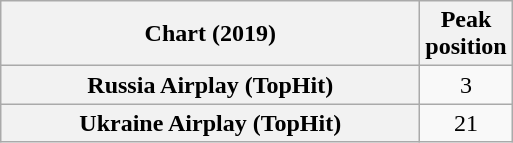<table class="wikitable sortable plainrowheaders" style="text-align:center">
<tr>
<th scope="col" style="width:17em;">Chart (2019)</th>
<th scope="col">Peak<br>position</th>
</tr>
<tr>
<th scope="row">Russia Airplay (TopHit)</th>
<td>3</td>
</tr>
<tr>
<th scope="row">Ukraine Airplay (TopHit)</th>
<td>21</td>
</tr>
</table>
